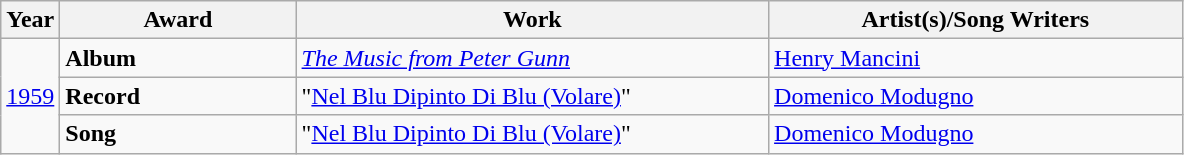<table class="wikitable">
<tr>
<th width="5%">Year</th>
<th width="20%">Award</th>
<th width="40%">Work</th>
<th width="35%">Artist(s)/Song Writers</th>
</tr>
<tr>
<td rowspan="3" style="text-align:center;"><a href='#'>1959</a><br></td>
<td><strong>Album</strong></td>
<td><em><a href='#'>The Music from Peter Gunn</a></em></td>
<td><a href='#'>Henry Mancini</a></td>
</tr>
<tr>
<td><strong>Record</strong></td>
<td>"<a href='#'>Nel Blu Dipinto Di Blu (Volare)</a>"</td>
<td><a href='#'>Domenico Modugno</a></td>
</tr>
<tr>
<td><strong>Song</strong></td>
<td>"<a href='#'>Nel Blu Dipinto Di Blu (Volare)</a>"</td>
<td><a href='#'>Domenico Modugno</a></td>
</tr>
</table>
